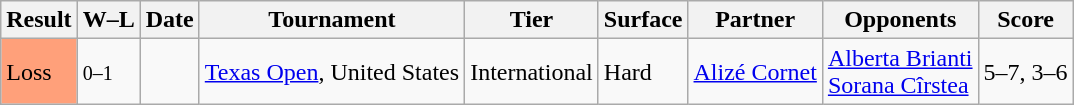<table class="sortable wikitable">
<tr>
<th>Result</th>
<th class="unsortable">W–L</th>
<th>Date</th>
<th>Tournament</th>
<th>Tier</th>
<th>Surface</th>
<th>Partner</th>
<th>Opponents</th>
<th class="unsortable">Score</th>
</tr>
<tr>
<td bgcolor=FFA07A>Loss</td>
<td><small>0–1</small></td>
<td><a href='#'></a></td>
<td><a href='#'>Texas Open</a>, United States</td>
<td>International</td>
<td>Hard</td>
<td> <a href='#'>Alizé Cornet</a></td>
<td> <a href='#'>Alberta Brianti</a> <br>  <a href='#'>Sorana Cîrstea</a></td>
<td>5–7, 3–6</td>
</tr>
</table>
